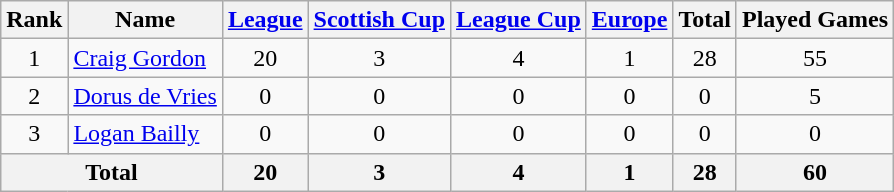<table class="wikitable" style="text-align: center;">
<tr>
<th>Rank</th>
<th>Name</th>
<th><a href='#'>League</a></th>
<th><a href='#'>Scottish Cup</a></th>
<th><a href='#'>League Cup</a></th>
<th><a href='#'>Europe</a></th>
<th>Total</th>
<th>Played Games</th>
</tr>
<tr>
<td>1</td>
<td align=left> <a href='#'>Craig Gordon</a></td>
<td>20</td>
<td>3</td>
<td>4</td>
<td>1</td>
<td>28</td>
<td>55</td>
</tr>
<tr>
<td>2</td>
<td align=left> <a href='#'>Dorus de Vries</a></td>
<td>0</td>
<td>0</td>
<td>0</td>
<td>0</td>
<td>0</td>
<td>5</td>
</tr>
<tr>
<td>3</td>
<td align=left> <a href='#'>Logan Bailly</a></td>
<td>0</td>
<td>0</td>
<td>0</td>
<td>0</td>
<td>0</td>
<td>0</td>
</tr>
<tr>
<th colspan=2>Total</th>
<th>20</th>
<th>3</th>
<th>4</th>
<th>1</th>
<th>28</th>
<th>60</th>
</tr>
</table>
